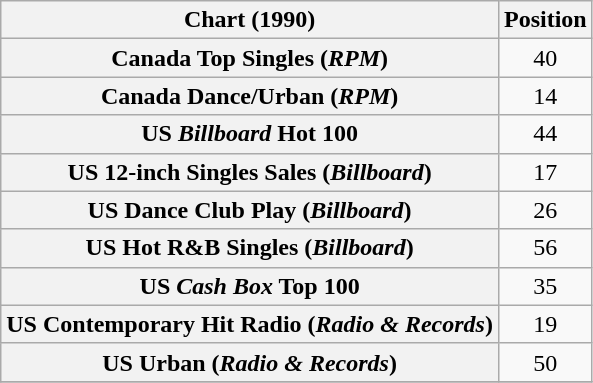<table class="wikitable sortable plainrowheaders" style="text-align:center">
<tr>
<th scope="col">Chart (1990)</th>
<th scope="col">Position</th>
</tr>
<tr>
<th scope="row">Canada Top Singles (<em>RPM</em>)</th>
<td>40</td>
</tr>
<tr>
<th scope="row">Canada Dance/Urban (<em>RPM</em>)</th>
<td>14</td>
</tr>
<tr>
<th scope="row">US <em>Billboard</em> Hot 100</th>
<td>44</td>
</tr>
<tr>
<th scope="row">US 12-inch Singles Sales (<em>Billboard</em>)</th>
<td>17</td>
</tr>
<tr>
<th scope="row">US Dance Club Play (<em>Billboard</em>)</th>
<td>26</td>
</tr>
<tr>
<th scope="row">US Hot R&B Singles (<em>Billboard</em>)</th>
<td>56</td>
</tr>
<tr>
<th scope="row">US <em>Cash Box</em> Top 100</th>
<td>35</td>
</tr>
<tr>
<th scope="row">US Contemporary Hit Radio (<em>Radio & Records</em>)</th>
<td>19</td>
</tr>
<tr>
<th scope="row">US Urban (<em>Radio & Records</em>)</th>
<td>50</td>
</tr>
<tr>
</tr>
</table>
